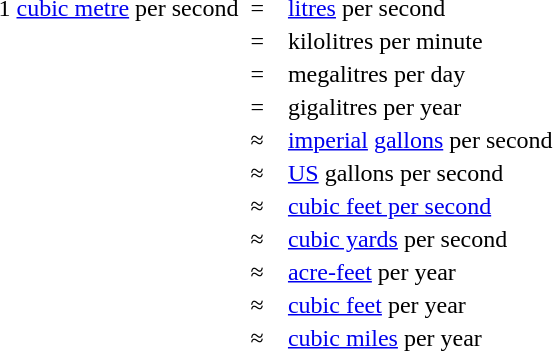<table>
<tr>
<td>1 <a href='#'>cubic metre</a> per second </td>
<td>= </td>
<td align=right> </td>
<td><a href='#'>litres</a> per second</td>
</tr>
<tr>
<td></td>
<td>= </td>
<td align=right> </td>
<td>kilolitres per minute</td>
</tr>
<tr>
<td></td>
<td>= </td>
<td align=right> </td>
<td>megalitres per day</td>
</tr>
<tr>
<td></td>
<td>= </td>
<td align=right> </td>
<td>gigalitres per year</td>
</tr>
<tr>
<td></td>
<td>≈ </td>
<td align=right> </td>
<td><a href='#'>imperial</a> <a href='#'>gallons</a> per second</td>
</tr>
<tr>
<td></td>
<td>≈ </td>
<td align=right> </td>
<td><a href='#'>US</a> gallons per second</td>
</tr>
<tr>
<td></td>
<td>≈ </td>
<td align=right> </td>
<td><a href='#'>cubic feet per second</a></td>
</tr>
<tr>
<td></td>
<td>≈ </td>
<td align=right> </td>
<td><a href='#'>cubic yards</a> per second</td>
</tr>
<tr>
<td></td>
<td>≈ </td>
<td align=right> </td>
<td><a href='#'>acre-feet</a> per year</td>
</tr>
<tr>
<td></td>
<td>≈ </td>
<td align=right> </td>
<td><a href='#'>cubic feet</a> per year</td>
</tr>
<tr>
<td></td>
<td>≈ </td>
<td align=right> </td>
<td><a href='#'>cubic miles</a> per year</td>
</tr>
</table>
